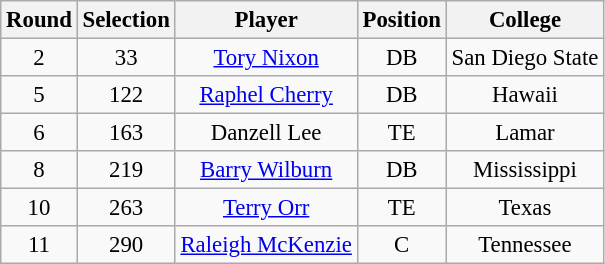<table class="wikitable" style="font-size: 95%; text-align: center;">
<tr>
<th>Round</th>
<th>Selection</th>
<th>Player</th>
<th>Position</th>
<th>College</th>
</tr>
<tr>
<td>2</td>
<td>33</td>
<td><a href='#'>Tory Nixon</a></td>
<td>DB</td>
<td>San Diego State</td>
</tr>
<tr>
<td>5</td>
<td>122</td>
<td><a href='#'>Raphel Cherry</a></td>
<td>DB</td>
<td>Hawaii</td>
</tr>
<tr>
<td>6</td>
<td>163</td>
<td>Danzell Lee</td>
<td>TE</td>
<td>Lamar</td>
</tr>
<tr>
<td>8</td>
<td>219</td>
<td><a href='#'>Barry Wilburn</a></td>
<td>DB</td>
<td>Mississippi</td>
</tr>
<tr>
<td>10</td>
<td>263</td>
<td><a href='#'>Terry Orr</a></td>
<td>TE</td>
<td>Texas</td>
</tr>
<tr>
<td>11</td>
<td>290</td>
<td><a href='#'>Raleigh McKenzie</a></td>
<td>C</td>
<td>Tennessee</td>
</tr>
</table>
